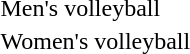<table>
<tr>
<td>Men's volleyball</td>
<td></td>
<td></td>
<td></td>
</tr>
<tr>
<td>Women's volleyball</td>
<td></td>
<td></td>
<td></td>
</tr>
</table>
